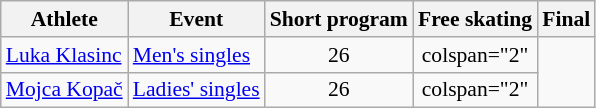<table class="wikitable" style="font-size:90%">
<tr>
<th>Athlete</th>
<th>Event</th>
<th>Short program</th>
<th>Free skating</th>
<th>Final</th>
</tr>
<tr align="center">
<td align="left"><a href='#'>Luka Klasinc</a></td>
<td align="left"><a href='#'>Men's singles</a></td>
<td>26</td>
<td>colspan="2" </td>
</tr>
<tr align="center">
<td align="left"><a href='#'>Mojca Kopač</a></td>
<td align="left"><a href='#'>Ladies' singles</a></td>
<td>26</td>
<td>colspan="2" </td>
</tr>
</table>
